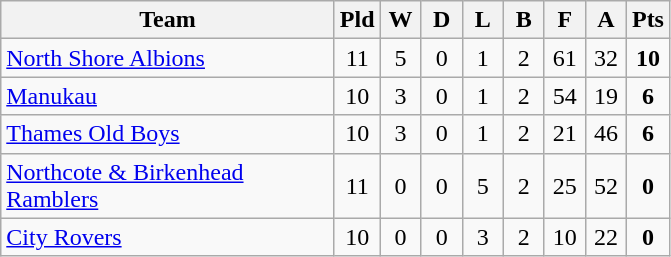<table class="wikitable" style="text-align:center;">
<tr>
<th width=215>Team</th>
<th width=20 abbr="Played">Pld</th>
<th width=20 abbr="Won">W</th>
<th width=20 abbr="Drawn">D</th>
<th width=20 abbr="Lost">L</th>
<th width=20 abbr="Bye">B</th>
<th width=20 abbr="For">F</th>
<th width=20 abbr="Against">A</th>
<th width=20 abbr="Points">Pts</th>
</tr>
<tr>
<td style="text-align:left;"><a href='#'>North Shore Albions</a></td>
<td>11</td>
<td>5</td>
<td>0</td>
<td>1</td>
<td>2</td>
<td>61</td>
<td>32</td>
<td><strong>10</strong></td>
</tr>
<tr>
<td style="text-align:left;"><a href='#'>Manukau</a></td>
<td>10</td>
<td>3</td>
<td>0</td>
<td>1</td>
<td>2</td>
<td>54</td>
<td>19</td>
<td><strong>6</strong></td>
</tr>
<tr>
<td style="text-align:left;"><a href='#'>Thames Old Boys</a></td>
<td>10</td>
<td>3</td>
<td>0</td>
<td>1</td>
<td>2</td>
<td>21</td>
<td>46</td>
<td><strong>6</strong></td>
</tr>
<tr>
<td style="text-align:left;"><a href='#'>Northcote & Birkenhead Ramblers</a></td>
<td>11</td>
<td>0</td>
<td>0</td>
<td>5</td>
<td>2</td>
<td>25</td>
<td>52</td>
<td><strong>0</strong></td>
</tr>
<tr>
<td style="text-align:left;"><a href='#'>City Rovers</a></td>
<td>10</td>
<td>0</td>
<td>0</td>
<td>3</td>
<td>2</td>
<td>10</td>
<td>22</td>
<td><strong>0</strong></td>
</tr>
</table>
